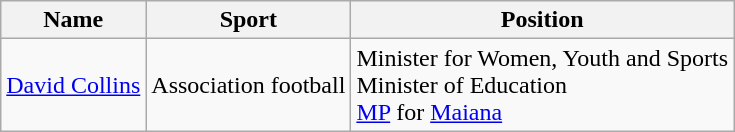<table class="wikitable sortable">
<tr>
<th>Name</th>
<th>Sport</th>
<th>Position</th>
</tr>
<tr>
<td data-sort-value="Collins,David"><a href='#'>David Collins</a></td>
<td>Association football</td>
<td>Minister for Women, Youth and Sports <br> Minister of Education <br> <a href='#'>MP</a> for <a href='#'>Maiana</a></td>
</tr>
</table>
